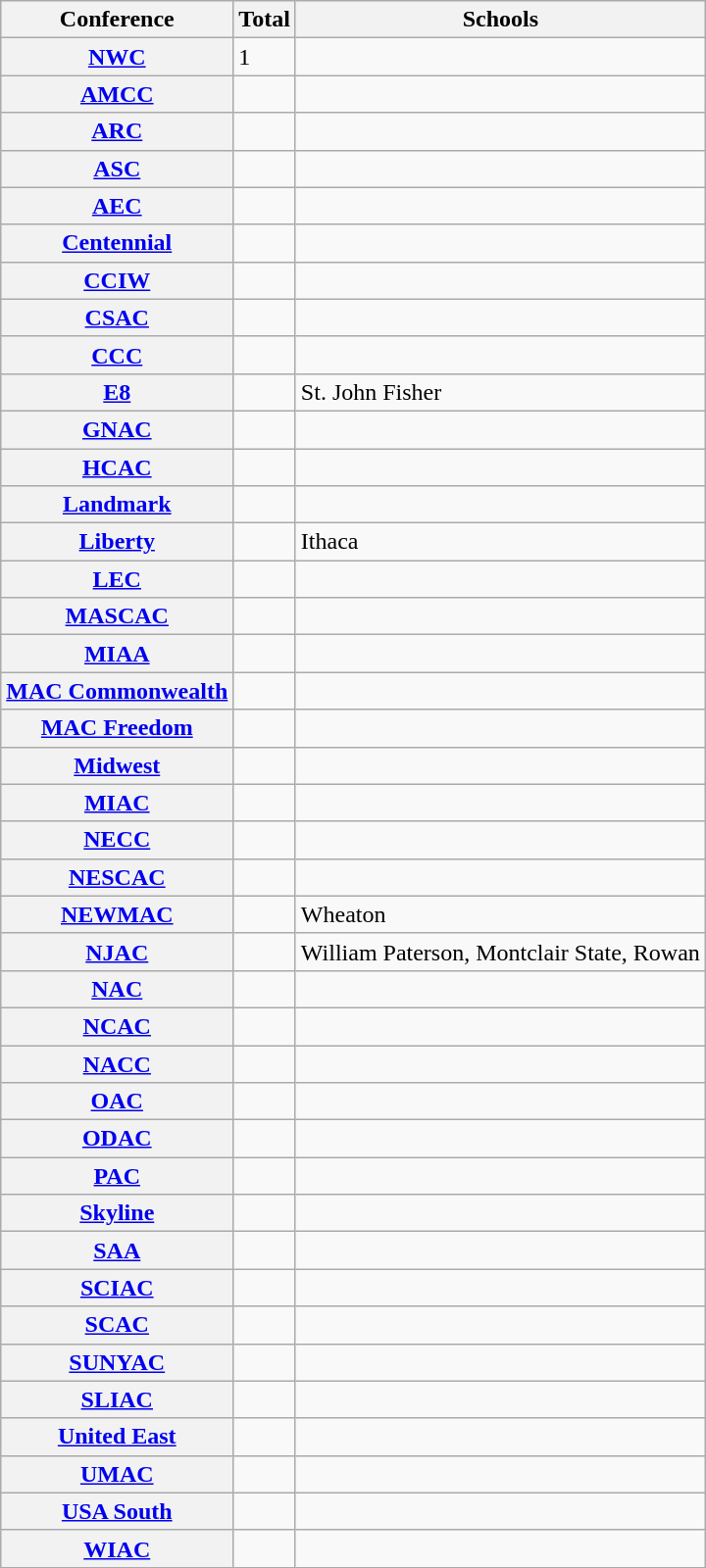<table class="wikitable sortable plainrowheaders">
<tr>
<th scope="col">Conference</th>
<th scope="col">Total</th>
<th scope="col">Schools</th>
</tr>
<tr>
<th scope="row"><a href='#'>NWC</a></th>
<td>1</td>
<td></td>
</tr>
<tr>
<th scope="row"><a href='#'>AMCC</a></th>
<td></td>
<td></td>
</tr>
<tr>
<th scope="row"><a href='#'>ARC</a></th>
<td></td>
<td></td>
</tr>
<tr>
<th scope="row"><a href='#'>ASC</a></th>
<td></td>
<td></td>
</tr>
<tr>
<th scope="row"><a href='#'>AEC</a></th>
<td></td>
<td></td>
</tr>
<tr>
<th scope="row"><a href='#'>Centennial</a></th>
<td></td>
<td></td>
</tr>
<tr>
<th scope="row"><a href='#'>CCIW</a></th>
<td></td>
<td></td>
</tr>
<tr>
<th scope="row"><a href='#'>CSAC</a></th>
<td></td>
<td></td>
</tr>
<tr>
<th scope="row"><a href='#'>CCC</a></th>
<td></td>
<td></td>
</tr>
<tr>
<th scope="row"><a href='#'>E8</a></th>
<td></td>
<td>St. John Fisher</td>
</tr>
<tr>
<th scope="row"><a href='#'>GNAC</a></th>
<td></td>
<td></td>
</tr>
<tr>
<th scope="row"><a href='#'>HCAC</a></th>
<td></td>
<td></td>
</tr>
<tr>
<th scope="row"><a href='#'>Landmark</a></th>
<td></td>
<td></td>
</tr>
<tr>
<th scope="row"><a href='#'>Liberty</a></th>
<td></td>
<td>Ithaca</td>
</tr>
<tr>
<th scope="row"><a href='#'>LEC</a></th>
<td></td>
<td></td>
</tr>
<tr>
<th scope="row"><a href='#'>MASCAC</a></th>
<td></td>
<td></td>
</tr>
<tr>
<th scope="row"><a href='#'>MIAA</a></th>
<td></td>
<td></td>
</tr>
<tr>
<th scope="row"><a href='#'>MAC Commonwealth</a></th>
<td></td>
<td></td>
</tr>
<tr>
<th scope="row"><a href='#'>MAC Freedom</a></th>
<td></td>
<td></td>
</tr>
<tr>
<th scope="row"><a href='#'>Midwest</a></th>
<td></td>
<td></td>
</tr>
<tr>
<th scope="row"><a href='#'>MIAC</a></th>
<td></td>
<td></td>
</tr>
<tr>
<th scope="row"><a href='#'>NECC</a></th>
<td></td>
<td></td>
</tr>
<tr>
<th scope="row"><a href='#'>NESCAC</a></th>
<td></td>
<td></td>
</tr>
<tr>
<th scope="row"><a href='#'>NEWMAC</a></th>
<td></td>
<td>Wheaton</td>
</tr>
<tr>
<th scope="row"><a href='#'>NJAC</a></th>
<td></td>
<td>William Paterson, Montclair State, Rowan</td>
</tr>
<tr>
<th scope="row"><a href='#'>NAC</a></th>
<td></td>
<td></td>
</tr>
<tr>
<th scope="row"><a href='#'>NCAC</a></th>
<td></td>
<td></td>
</tr>
<tr>
<th scope="row"><a href='#'>NACC</a></th>
<td></td>
<td></td>
</tr>
<tr>
<th scope="row"><a href='#'>OAC</a></th>
<td></td>
<td></td>
</tr>
<tr>
<th scope="row"><a href='#'>ODAC</a></th>
<td></td>
<td></td>
</tr>
<tr>
<th scope="row"><a href='#'>PAC</a></th>
<td></td>
<td></td>
</tr>
<tr>
<th scope="row"><a href='#'>Skyline</a></th>
<td></td>
<td></td>
</tr>
<tr>
<th scope="row"><a href='#'>SAA</a></th>
<td></td>
<td></td>
</tr>
<tr>
<th scope="row"><a href='#'>SCIAC</a></th>
<td></td>
<td></td>
</tr>
<tr>
<th scope="row"><a href='#'>SCAC</a></th>
<td></td>
<td></td>
</tr>
<tr>
<th scope="row"><a href='#'>SUNYAC</a></th>
<td></td>
<td></td>
</tr>
<tr>
<th scope="row"><a href='#'>SLIAC</a></th>
<td></td>
<td></td>
</tr>
<tr>
<th scope="row"><a href='#'>United East</a></th>
<td></td>
<td></td>
</tr>
<tr>
<th scope="row"><a href='#'>UMAC</a></th>
<td></td>
<td></td>
</tr>
<tr>
<th scope="row"><a href='#'>USA South</a></th>
<td></td>
<td></td>
</tr>
<tr>
<th scope="row"><a href='#'>WIAC</a></th>
<td></td>
<td></td>
</tr>
</table>
